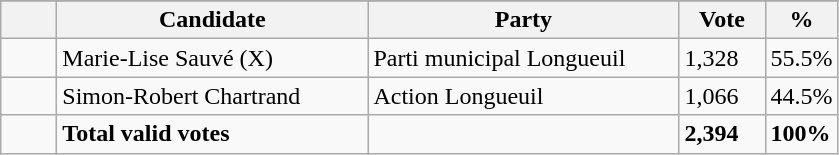<table class="wikitable">
<tr>
</tr>
<tr>
<th bgcolor="#DDDDFF" width="30px"></th>
<th bgcolor="#DDDDFF" width="200px">Candidate</th>
<th bgcolor="#DDDDFF" width="200px">Party</th>
<th bgcolor="#DDDDFF" width="50px">Vote</th>
<th bgcolor="#DDDDFF" width="30px">%</th>
</tr>
<tr>
<td> </td>
<td>Marie-Lise Sauvé (X)</td>
<td>Parti municipal Longueuil</td>
<td>1,328</td>
<td>55.5%</td>
</tr>
<tr>
<td> </td>
<td>Simon-Robert Chartrand</td>
<td>Action Longueuil</td>
<td>1,066</td>
<td>44.5%</td>
</tr>
<tr>
<td> </td>
<td><strong>Total valid votes</strong></td>
<td></td>
<td><strong>2,394</strong></td>
<td><strong>100%</strong></td>
</tr>
</table>
